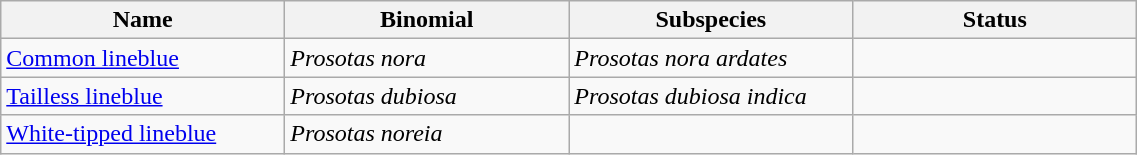<table width=60% class="wikitable">
<tr>
<th width=20%>Name</th>
<th width=20%>Binomial</th>
<th width=20%>Subspecies</th>
<th width=20%>Status</th>
</tr>
<tr>
<td><a href='#'>Common lineblue</a><br>

</td>
<td><em>Prosotas nora</em></td>
<td><em>Prosotas nora ardates</em></td>
<td></td>
</tr>
<tr>
<td><a href='#'>Tailless lineblue</a><br>

</td>
<td><em>Prosotas dubiosa</em></td>
<td><em>Prosotas dubiosa indica</em></td>
<td></td>
</tr>
<tr>
<td><a href='#'>White-tipped lineblue</a><br>

</td>
<td><em>Prosotas noreia</em></td>
<td></td>
<td></td>
</tr>
</table>
